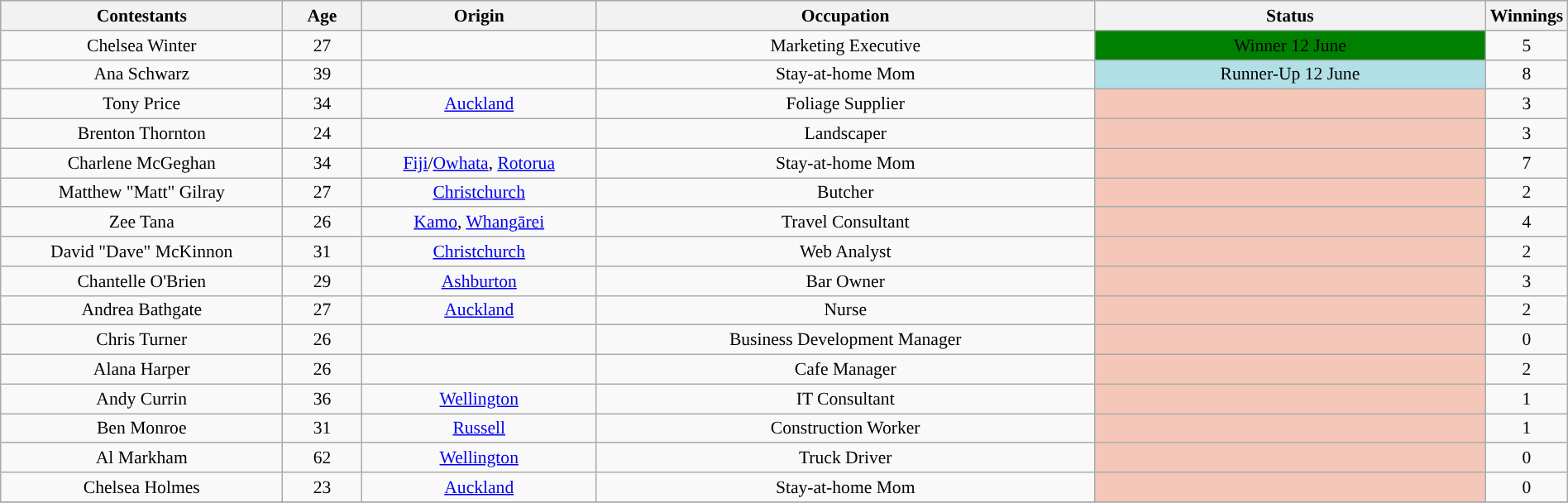<table class="wikitable sortable" style="text-align:center; font-size:90%; width:100%;">
<tr style="background:lightgreen;">
<th style="width:18%;">Contestants</th>
<th>Age</th>
<th style="width:15%;">Origin</th>
<th>Occupation</th>
<th style="width:25%;">Status</th>
<th style="width:2%;">Winnings</th>
</tr>
<tr>
<td>Chelsea Winter</td>
<td>27</td>
<td></td>
<td>Marketing Executive</td>
<td style="background:green;"><span>Winner 12 June</span></td>
<td>5</td>
</tr>
<tr>
<td>Ana Schwarz</td>
<td>39</td>
<td></td>
<td>Stay-at-home Mom</td>
<td style="background:#B0E0E6;">Runner-Up 12 June</td>
<td>8</td>
</tr>
<tr>
<td>Tony Price</td>
<td>34</td>
<td><a href='#'>Auckland</a></td>
<td>Foliage Supplier</td>
<td rowspan="1" style="background:#f4c7b8; text-align:center;"></td>
<td>3</td>
</tr>
<tr>
<td>Brenton Thornton</td>
<td>24</td>
<td></td>
<td>Landscaper</td>
<td rowspan="1" style="background:#f4c7b8; text-align:center;"></td>
<td>3</td>
</tr>
<tr>
<td>Charlene McGeghan</td>
<td>34</td>
<td><a href='#'>Fiji</a>/<a href='#'>Owhata</a>, <a href='#'>Rotorua</a></td>
<td>Stay-at-home Mom</td>
<td rowspan="1" style="background:#f4c7b8; text-align:center;"></td>
<td>7</td>
</tr>
<tr>
<td>Matthew "Matt" Gilray</td>
<td>27</td>
<td><a href='#'>Christchurch</a></td>
<td>Butcher</td>
<td rowspan="1" style="background:#f4c7b8; text-align:center;"></td>
<td>2</td>
</tr>
<tr>
<td>Zee Tana</td>
<td>26</td>
<td><a href='#'>Kamo</a>, <a href='#'>Whangārei</a></td>
<td>Travel Consultant</td>
<td rowspan="1" style="background:#f4c7b8; text-align:center;"></td>
<td>4</td>
</tr>
<tr>
<td>David "Dave" McKinnon</td>
<td>31</td>
<td><a href='#'>Christchurch</a></td>
<td>Web Analyst</td>
<td rowspan="1" style="background:#f4c7b8; text-align:center;"></td>
<td>2</td>
</tr>
<tr>
<td>Chantelle O'Brien</td>
<td>29</td>
<td><a href='#'>Ashburton</a></td>
<td>Bar Owner</td>
<td rowspan="1" style="background:#f4c7b8; text-align:center;"></td>
<td>3</td>
</tr>
<tr>
<td>Andrea Bathgate</td>
<td>27</td>
<td><a href='#'>Auckland</a></td>
<td>Nurse</td>
<td rowspan="1" style="background:#f4c7b8; text-align:center;"></td>
<td>2</td>
</tr>
<tr>
<td>Chris Turner</td>
<td>26</td>
<td></td>
<td>Business Development Manager</td>
<td rowspan="1" style="background:#f4c7b8; text-align:center;"></td>
<td>0</td>
</tr>
<tr>
<td>Alana Harper</td>
<td>26</td>
<td></td>
<td>Cafe Manager</td>
<td rowspan="1" style="background:#f4c7b8; text-align:center;"></td>
<td>2</td>
</tr>
<tr>
<td>Andy Currin</td>
<td>36</td>
<td><a href='#'>Wellington</a></td>
<td>IT Consultant</td>
<td rowspan="1" style="background:#f4c7b8; text-align:center;"></td>
<td>1</td>
</tr>
<tr>
<td>Ben Monroe</td>
<td>31</td>
<td><a href='#'>Russell</a></td>
<td>Construction Worker</td>
<td rowspan="1" style="background:#f4c7b8; text-align:center;"></td>
<td>1</td>
</tr>
<tr>
<td>Al Markham</td>
<td>62</td>
<td><a href='#'>Wellington</a></td>
<td>Truck Driver</td>
<td rowspan="1" style="background:#f4c7b8; text-align:center;"></td>
<td>0</td>
</tr>
<tr>
<td>Chelsea Holmes</td>
<td>23</td>
<td><a href='#'>Auckland</a></td>
<td>Stay-at-home Mom</td>
<td rowspan="1" style="background:#f4c7b8; text-align:center;"></td>
<td>0</td>
</tr>
<tr>
</tr>
</table>
